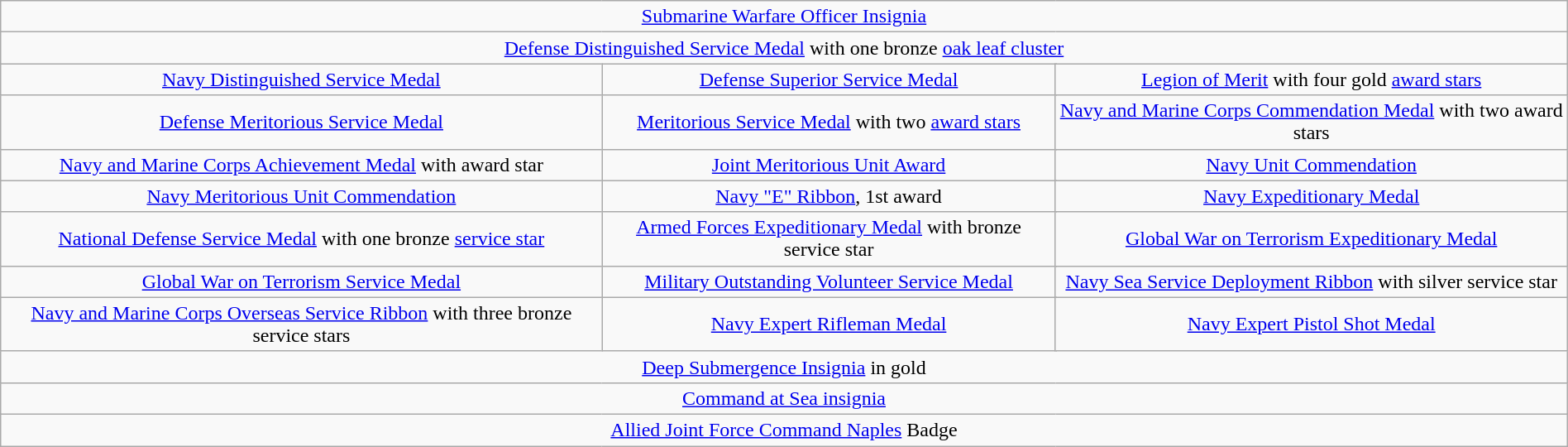<table class="wikitable" style="margin:1em auto; text-align:center;">
<tr>
<td colspan="6"><a href='#'>Submarine Warfare Officer Insignia</a></td>
</tr>
<tr>
<td colspan="6"><a href='#'>Defense Distinguished Service Medal</a> with one bronze <a href='#'>oak leaf cluster</a></td>
</tr>
<tr>
<td colspan="2"><a href='#'>Navy Distinguished Service Medal</a></td>
<td colspan="2"><a href='#'>Defense Superior Service Medal</a></td>
<td colspan="2"><a href='#'>Legion of Merit</a> with four gold <a href='#'>award stars</a></td>
</tr>
<tr>
<td colspan="2"><a href='#'>Defense Meritorious Service Medal</a></td>
<td colspan="2"><a href='#'>Meritorious Service Medal</a> with two <a href='#'>award stars</a></td>
<td colspan="2"><a href='#'>Navy and Marine Corps Commendation Medal</a> with two award stars</td>
</tr>
<tr>
<td colspan="2"><a href='#'>Navy and Marine Corps Achievement Medal</a> with award star</td>
<td colspan="2"><a href='#'>Joint Meritorious Unit Award</a></td>
<td colspan="2"><a href='#'>Navy Unit Commendation</a></td>
</tr>
<tr>
<td colspan="2"><a href='#'>Navy Meritorious Unit Commendation</a></td>
<td colspan="2"><a href='#'>Navy "E" Ribbon</a>, 1st award</td>
<td colspan="2"><a href='#'>Navy Expeditionary Medal</a></td>
</tr>
<tr>
<td colspan="2"><a href='#'>National Defense Service Medal</a> with one bronze <a href='#'>service star</a></td>
<td colspan="2"><a href='#'>Armed Forces Expeditionary Medal</a> with bronze service star</td>
<td colspan="2"><a href='#'>Global War on Terrorism Expeditionary Medal</a></td>
</tr>
<tr>
<td colspan="2"><a href='#'>Global War on Terrorism Service Medal</a></td>
<td colspan="2"><a href='#'>Military Outstanding Volunteer Service Medal</a></td>
<td colspan="2"><a href='#'>Navy Sea Service Deployment Ribbon</a> with silver service star</td>
</tr>
<tr>
<td colspan="2"><a href='#'>Navy and Marine Corps Overseas Service Ribbon</a> with three bronze service stars</td>
<td colspan="2"><a href='#'>Navy Expert Rifleman Medal</a></td>
<td colspan="2"><a href='#'>Navy Expert Pistol Shot Medal</a></td>
</tr>
<tr>
<td colspan="6"><a href='#'>Deep Submergence Insignia</a> in gold</td>
</tr>
<tr>
<td colspan="6"><a href='#'>Command at Sea insignia</a></td>
</tr>
<tr>
<td colspan="6"><a href='#'>Allied Joint Force Command Naples</a> Badge</td>
</tr>
</table>
